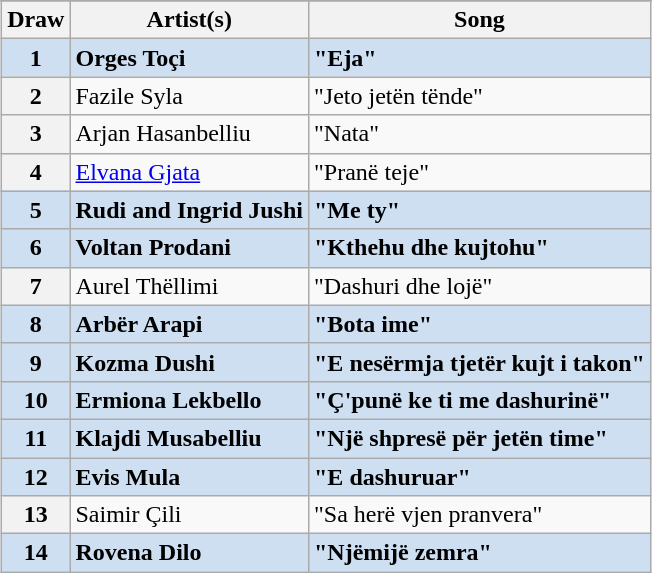<table class="sortable wikitable plainrowheaders" style="margin: 1em auto 1em auto;">
<tr>
</tr>
<tr>
<th scope="col">Draw</th>
<th scope="col">Artist(s)</th>
<th scope="col">Song</th>
</tr>
<tr style="font-weight:bold; background:#CEDFF2;">
<th scope="row" style="text-align:center; font-weight:bold; background:#CEDFF2;">1</th>
<td>Orges Toçi</td>
<td>"Eja"</td>
</tr>
<tr>
<th scope="row" style="text-align:center;">2</th>
<td>Fazile Syla</td>
<td>"Jeto jetën tënde"</td>
</tr>
<tr>
<th scope="row" style="text-align:center;">3</th>
<td>Arjan Hasanbelliu</td>
<td>"Nata"</td>
</tr>
<tr>
<th scope="row" style="text-align:center;">4</th>
<td><a href='#'>Elvana Gjata</a></td>
<td>"Pranë teje"</td>
</tr>
<tr style="font-weight:bold; background:#CEDFF2;">
<th scope="row" style="text-align:center; font-weight:bold; background:#CEDFF2;">5</th>
<td>Rudi and Ingrid Jushi</td>
<td>"Me ty"</td>
</tr>
<tr style="font-weight:bold; background:#CEDFF2;">
<th scope="row" style="text-align:center; font-weight:bold; background:#CEDFF2;">6</th>
<td>Voltan Prodani</td>
<td>"Kthehu dhe kujtohu"</td>
</tr>
<tr>
<th scope="row" style="text-align:center;">7</th>
<td>Aurel Thëllimi</td>
<td>"Dashuri dhe lojë"</td>
</tr>
<tr style="font-weight:bold; background:#CEDFF2;">
<th scope="row" style="text-align:center; font-weight:bold; background:#CEDFF2;">8</th>
<td>Arbër Arapi</td>
<td>"Bota ime"</td>
</tr>
<tr style="font-weight:bold; background:#CEDFF2;">
<th scope="row" style="text-align:center; font-weight:bold; background:#CEDFF2;">9</th>
<td>Kozma Dushi</td>
<td>"E nesërmja tjetër kujt i takon"</td>
</tr>
<tr style="font-weight:bold; background:#CEDFF2;">
<th scope="row" style="text-align:center; font-weight:bold; background:#CEDFF2;">10</th>
<td>Ermiona Lekbello</td>
<td>"Ç'punë ke ti me dashurinë"</td>
</tr>
<tr style="font-weight:bold; background:#CEDFF2;">
<th scope="row" style="text-align:center; font-weight:bold; background:#CEDFF2;">11</th>
<td>Klajdi Musabelliu</td>
<td>"Një shpresë për jetën time"</td>
</tr>
<tr style="font-weight:bold; background:#CEDFF2;">
<th scope="row" style="text-align:center; font-weight:bold; background:#CEDFF2;">12</th>
<td>Evis Mula</td>
<td>"E dashuruar"</td>
</tr>
<tr>
<th scope="row" style="text-align:center;">13</th>
<td>Saimir Çili</td>
<td>"Sa herë vjen pranvera"</td>
</tr>
<tr style="font-weight:bold; background:#CEDFF2;">
<th scope="row" style="text-align:center; font-weight:bold; background:#CEDFF2;">14</th>
<td>Rovena Dilo</td>
<td>"Njëmijë zemra"</td>
</tr>
</table>
